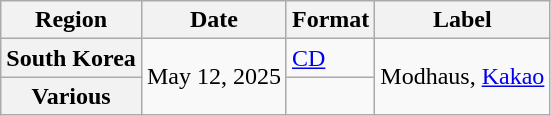<table class="wikitable plainrowheaders">
<tr>
<th scope="col">Region</th>
<th scope="col">Date</th>
<th scope="col">Format</th>
<th scope="col">Label</th>
</tr>
<tr>
<th scope="row">South Korea</th>
<td rowspan="2">May 12, 2025</td>
<td><a href='#'>CD</a></td>
<td rowspan="2">Modhaus, <a href='#'>Kakao</a></td>
</tr>
<tr>
<th scope="row">Various</th>
<td></td>
</tr>
</table>
